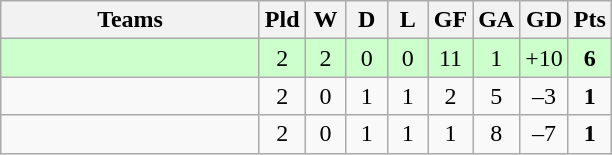<table class="wikitable" style="text-align: center;">
<tr>
<th width=165>Teams</th>
<th width=20>Pld</th>
<th width=20>W</th>
<th width=20>D</th>
<th width=20>L</th>
<th width=20>GF</th>
<th width=20>GA</th>
<th width=20>GD</th>
<th width=20>Pts</th>
</tr>
<tr align=center style="background:#ccffcc;">
<td style="text-align:left;"></td>
<td>2</td>
<td>2</td>
<td>0</td>
<td>0</td>
<td>11</td>
<td>1</td>
<td>+10</td>
<td><strong>6</strong></td>
</tr>
<tr align=center>
<td style="text-align:left;"></td>
<td>2</td>
<td>0</td>
<td>1</td>
<td>1</td>
<td>2</td>
<td>5</td>
<td>–3</td>
<td><strong>1</strong></td>
</tr>
<tr align=center>
<td style="text-align:left;"></td>
<td>2</td>
<td>0</td>
<td>1</td>
<td>1</td>
<td>1</td>
<td>8</td>
<td>–7</td>
<td><strong>1</strong></td>
</tr>
</table>
